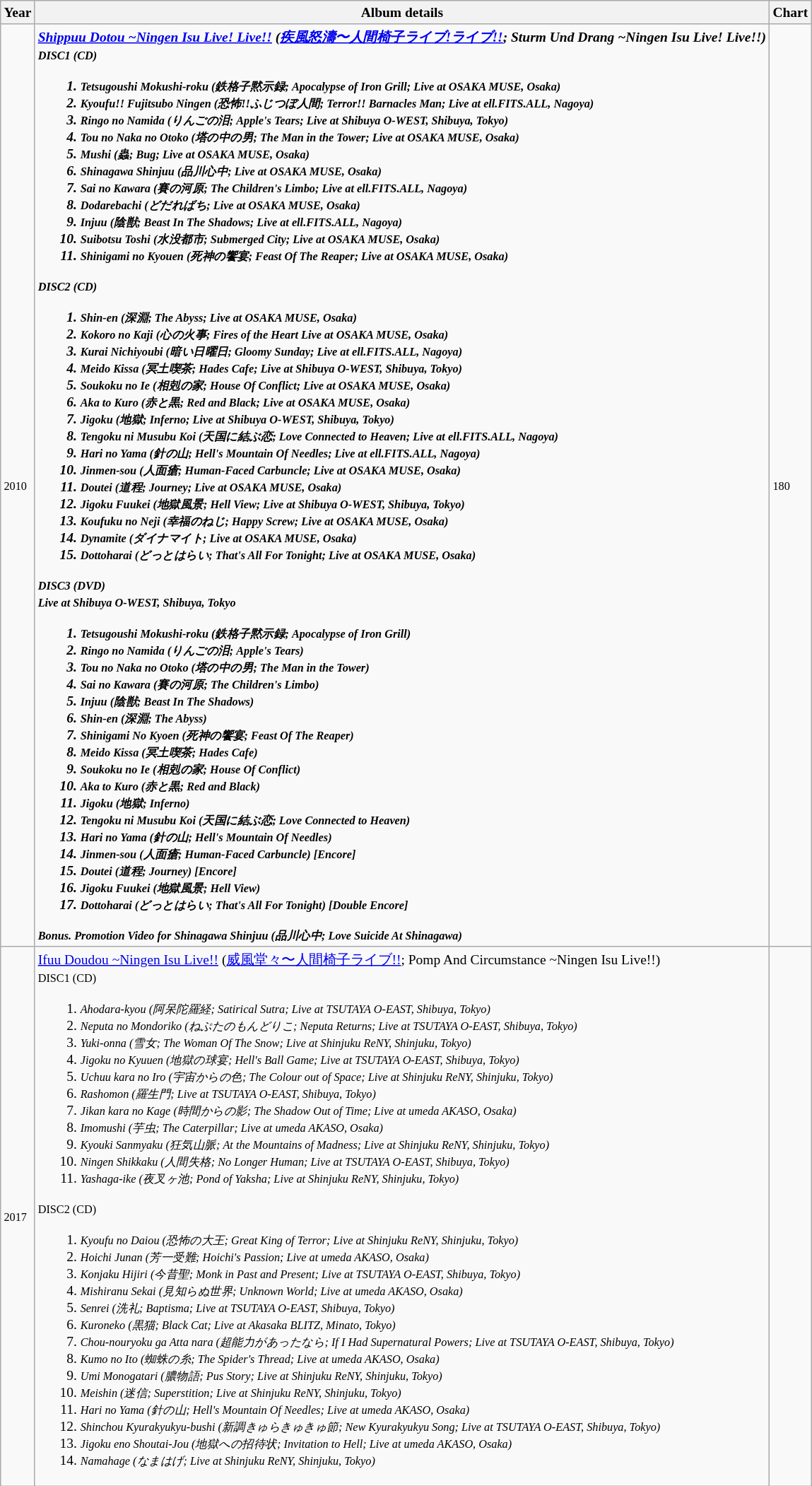<table class="wikitable" style="font-size:small">
<tr>
<th>Year</th>
<th>Album details</th>
<th>Chart</th>
</tr>
<tr>
<td><small>2010</small></td>
<td><strong><em><a href='#'>Shippuu Dotou ~Ningen Isu Live! Live!!</a><strong> (<a href='#'>疾風怒濤〜人間椅子ライブ!ライブ!!</a>; Sturm Und Drang ~Ningen Isu Live! Live!!)<em><br><small>DISC1 (CD)</small><ol><li><small></em>Tetsugoushi Mokushi-roku (鉄格子黙示録; Apocalypse of Iron Grill; Live at OSAKA MUSE, Osaka)<em></small></li><li><small></em>Kyoufu!! Fujitsubo Ningen (恐怖!!ふじつぼ人間; Terror!! Barnacles Man; Live at ell.FITS.ALL, Nagoya)<em></small></li><li><small></em>Ringo no Namida (りんごの泪; Apple's Tears; Live at Shibuya O-WEST, Shibuya, Tokyo)<em></small></li><li><small></em>Tou no Naka no Otoko (塔の中の男; The Man in the Tower; Live at OSAKA MUSE, Osaka)<em></small></li><li><small></em>Mushi (蟲; Bug; Live at OSAKA MUSE, Osaka)<em></small></li><li><small></em>Shinagawa Shinjuu (品川心中; Live at OSAKA MUSE, Osaka)<em></small></li><li><small></em>Sai no Kawara (賽の河原; The Children's Limbo; Live at ell.FITS.ALL, Nagoya)<em></small></li><li><small></em>Dodarebachi (どだればち; Live at OSAKA MUSE, Osaka)<em></small></li><li><small></em>Injuu (陰獣; Beast In The Shadows; Live at ell.FITS.ALL, Nagoya)<em></small></li><li><small></em>Suibotsu Toshi (水没都市; Submerged City; Live at OSAKA MUSE, Osaka)<em></small></li><li><small></em>Shinigami no Kyouen (死神の饗宴; Feast Of The Reaper; Live at OSAKA MUSE, Osaka)<em></small></li></ol><small>DISC2 (CD)</small><ol><li><small></em>Shin-en (深淵; The Abyss; Live at OSAKA MUSE, Osaka)<em></small></li><li><small></em>Kokoro no Kaji (心の火事; Fires of the Heart Live at OSAKA MUSE, Osaka)<em></small></li><li><small></em>Kurai Nichiyoubi (暗い日曜日; Gloomy Sunday; Live at ell.FITS.ALL, Nagoya)<em></small></li><li><small></em>Meido Kissa (冥土喫茶; Hades Cafe; Live at Shibuya O-WEST, Shibuya, Tokyo)<em></small></li><li><small></em>Soukoku no Ie (相剋の家; House Of Conflict; Live at OSAKA MUSE, Osaka)<em></small></li><li><small></em>Aka to Kuro (赤と黒; Red and Black; Live at OSAKA MUSE, Osaka)<em></small></li><li><small></em>Jigoku (地獄; Inferno; Live at Shibuya O-WEST, Shibuya, Tokyo)<em></small></li><li><small></em>Tengoku ni Musubu Koi (天国に結ぶ恋; Love Connected to Heaven; Live at ell.FITS.ALL, Nagoya)<em></small></li><li><small></em>Hari no Yama (針の山; Hell's Mountain Of Needles; Live at ell.FITS.ALL, Nagoya)<em></small></li><li><small></em>Jinmen-sou (人面瘡; Human-Faced Carbuncle; Live at OSAKA MUSE, Osaka)<em></small></li><li><small></em>Doutei (道程; Journey; Live at OSAKA MUSE, Osaka)<em></small></li><li><small></em>Jigoku Fuukei (地獄風景; Hell View; Live at Shibuya O-WEST, Shibuya, Tokyo)<em></small></li><li><small></em>Koufuku no Neji (幸福のねじ; Happy Screw; Live at OSAKA MUSE, Osaka)<em></small></li><li><small></em>Dynamite (ダイナマイト; Live at OSAKA MUSE, Osaka)<em></small></li><li><small></em>Dottoharai (どっとはらい; That's All For Tonight; Live at OSAKA MUSE, Osaka)<em></small></li></ol><small>DISC3 (DVD)</small>
<small> <br>Live at Shibuya O-WEST, Shibuya, Tokyo</small><ol><li><small></em>Tetsugoushi Mokushi-roku (鉄格子黙示録; Apocalypse of Iron Grill)<em></small></li><li><small></em>Ringo no Namida (りんごの泪; Apple's Tears)<em></small></li><li><small></em>Tou no Naka no Otoko (塔の中の男; The Man in the Tower)<em></small></li><li><small></em>Sai no Kawara (賽の河原; The Children's Limbo)<em></small></li><li><small></em>Injuu (陰獣; Beast In The Shadows)<em></small></li><li><small></em>Shin-en (深淵; The Abyss)<em></small></li><li><small></em>Shinigami No Kyoen (死神の饗宴; Feast Of The Reaper)<em></small></li><li><small></em>Meido Kissa (冥土喫茶; Hades Cafe)<em></small></li><li><small></em>Soukoku no Ie (相剋の家; House Of Conflict)<em></small></li><li><small></em>Aka to Kuro (赤と黒; Red and Black)<em></small></li><li><small></em>Jigoku (地獄; Inferno)<em></small></li><li><small></em>Tengoku ni Musubu Koi (天国に結ぶ恋; Love Connected to Heaven)<em></small></li><li><small></em>Hari no Yama (針の山; Hell's Mountain Of Needles)<em></small></li><li><small></em>Jinmen-sou (人面瘡; Human-Faced Carbuncle)<em> [Encore]</small></li><li><small></em>Doutei (道程; Journey)<em> [Encore]</small></li><li><small></em>Jigoku Fuukei (地獄風景; Hell View)<em></small></li><li><small></em>Dottoharai (どっとはらい; That's All For Tonight)<em> [Double Encore]</small></li></ol><small>Bonus. Promotion Video for </em>Shinagawa Shinjuu (品川心中; Love Suicide At Shinagawa)<em></small></td>
<td><small>180</small></td>
</tr>
<tr>
<td><small>2017</small></td>
<td></em></strong><a href='#'>Ifuu Doudou ~Ningen Isu Live!!</a></strong> (<a href='#'>威風堂々〜人間椅子ライブ!!</a>; Pomp And Circumstance ~Ningen Isu Live!!)</em><br><small>DISC1 (CD)</small><ol><li><small><em>Ahodara-kyou (阿呆陀羅経; Satirical Sutra; Live at TSUTAYA O-EAST, Shibuya, Tokyo)</em></small></li><li><small><em>Neputa no Mondoriko (ねぷたのもんどりこ; Neputa Returns; Live at TSUTAYA O-EAST, Shibuya, Tokyo)</em></small></li><li><small><em>Yuki-onna (雪女; The Woman Of The Snow; Live at Shinjuku ReNY, Shinjuku, Tokyo)</em></small></li><li><small><em>Jigoku no Kyuuen (地獄の球宴; Hell's Ball Game; Live at TSUTAYA O-EAST, Shibuya, Tokyo)</em></small></li><li><small><em>Uchuu kara no Iro (宇宙からの色; The Colour out of Space; Live at Shinjuku ReNY, Shinjuku, Tokyo)</em></small></li><li><small><em>Rashomon (羅生門; Live at TSUTAYA O-EAST, Shibuya, Tokyo)</em></small></li><li><small><em>Jikan kara no Kage (時間からの影; The Shadow Out of Time; Live at umeda AKASO, Osaka)</em></small></li><li><small><em>Imomushi (芋虫; The Caterpillar; Live at umeda AKASO, Osaka)</em></small></li><li><small><em>Kyouki Sanmyaku (狂気山脈; At the Mountains of Madness; Live at Shinjuku ReNY, Shinjuku, Tokyo)</em></small></li><li><small><em>Ningen Shikkaku (人間失格; No Longer Human; Live at TSUTAYA O-EAST, Shibuya, Tokyo)</em></small></li><li><small><em>Yashaga-ike (夜叉ヶ池; Pond of Yaksha; Live at Shinjuku ReNY, Shinjuku, Tokyo)</em></small></li></ol><small>DISC2 (CD)</small><ol><li><small><em>Kyoufu no Daiou (恐怖の大王; Great King of Terror; Live at Shinjuku ReNY, Shinjuku, Tokyo)</em></small></li><li><small><em>Hoichi Junan (芳一受難; Hoichi's Passion; Live at umeda AKASO, Osaka)</em></small></li><li><small><em>Konjaku Hijiri (今昔聖; Monk in Past and Present; Live at TSUTAYA O-EAST, Shibuya, Tokyo)</em></small></li><li><small><em>Mishiranu Sekai (見知らぬ世界; Unknown World; Live at umeda AKASO, Osaka)</em></small></li><li><small><em>Senrei (洗礼; Baptisma; Live at TSUTAYA O-EAST, Shibuya, Tokyo)</em></small></li><li><small><em>Kuroneko (黒猫; Black Cat; Live at Akasaka BLITZ, Minato, Tokyo)</em></small></li><li><small><em>Chou-nouryoku ga Atta nara (超能力があったなら; If I Had Supernatural Powers; Live at TSUTAYA O-EAST, Shibuya, Tokyo)</em></small></li><li><small><em>Kumo no Ito (蜘蛛の糸; The Spider's Thread; Live at umeda AKASO, Osaka)</em></small></li><li><small><em>Umi Monogatari (膿物語; Pus Story; Live at Shinjuku ReNY, Shinjuku, Tokyo)</em></small></li><li><small><em>Meishin (迷信; Superstition; Live at Shinjuku ReNY, Shinjuku, Tokyo)</em></small></li><li><small><em>Hari no Yama (針の山; Hell's Mountain Of Needles; Live at umeda AKASO, Osaka)</em></small></li><li><small><em>Shinchou Kyurakyukyu-bushi (新調きゅらきゅきゅ節; New Kyurakyukyu Song; Live at TSUTAYA O-EAST, Shibuya, Tokyo)</em></small></li><li><small><em>Jigoku eno Shoutai-Jou (地獄への招待状; Invitation to Hell; Live at umeda AKASO, Osaka)</em></small></li><li><small><em>Namahage (なまはげ; Live at Shinjuku ReNY, Shinjuku, Tokyo)</em></small></li></ol></td>
<td></td>
</tr>
</table>
